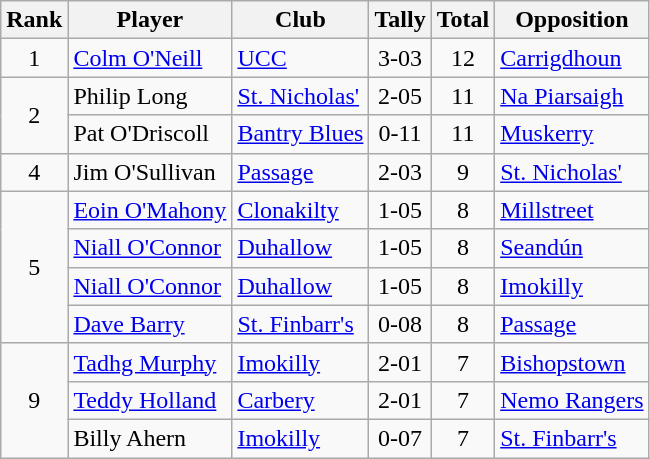<table class="wikitable">
<tr>
<th>Rank</th>
<th>Player</th>
<th>Club</th>
<th>Tally</th>
<th>Total</th>
<th>Opposition</th>
</tr>
<tr>
<td rowspan="1" style="text-align:center;">1</td>
<td><a href='#'>Colm O'Neill</a></td>
<td><a href='#'>UCC</a></td>
<td align=center>3-03</td>
<td align=center>12</td>
<td><a href='#'>Carrigdhoun</a></td>
</tr>
<tr>
<td rowspan="2" style="text-align:center;">2</td>
<td>Philip Long</td>
<td><a href='#'>St. Nicholas'</a></td>
<td align=center>2-05</td>
<td align=center>11</td>
<td><a href='#'>Na Piarsaigh</a></td>
</tr>
<tr>
<td>Pat O'Driscoll</td>
<td><a href='#'>Bantry Blues</a></td>
<td align=center>0-11</td>
<td align=center>11</td>
<td><a href='#'>Muskerry</a></td>
</tr>
<tr>
<td rowspan="1" style="text-align:center;">4</td>
<td>Jim O'Sullivan</td>
<td><a href='#'>Passage</a></td>
<td align=center>2-03</td>
<td align=center>9</td>
<td><a href='#'>St. Nicholas'</a></td>
</tr>
<tr>
<td rowspan="4" style="text-align:center;">5</td>
<td><a href='#'>Eoin O'Mahony</a></td>
<td><a href='#'>Clonakilty</a></td>
<td align=center>1-05</td>
<td align=center>8</td>
<td><a href='#'>Millstreet</a></td>
</tr>
<tr>
<td><a href='#'>Niall O'Connor</a></td>
<td><a href='#'>Duhallow</a></td>
<td align=center>1-05</td>
<td align=center>8</td>
<td><a href='#'>Seandún</a></td>
</tr>
<tr>
<td><a href='#'>Niall O'Connor</a></td>
<td><a href='#'>Duhallow</a></td>
<td align=center>1-05</td>
<td align=center>8</td>
<td><a href='#'>Imokilly</a></td>
</tr>
<tr>
<td><a href='#'>Dave Barry</a></td>
<td><a href='#'>St. Finbarr's</a></td>
<td align=center>0-08</td>
<td align=center>8</td>
<td><a href='#'>Passage</a></td>
</tr>
<tr>
<td rowspan="3" style="text-align:center;">9</td>
<td><a href='#'>Tadhg Murphy</a></td>
<td><a href='#'>Imokilly</a></td>
<td align=center>2-01</td>
<td align=center>7</td>
<td><a href='#'>Bishopstown</a></td>
</tr>
<tr>
<td><a href='#'>Teddy Holland</a></td>
<td><a href='#'>Carbery</a></td>
<td align=center>2-01</td>
<td align=center>7</td>
<td><a href='#'>Nemo Rangers</a></td>
</tr>
<tr>
<td>Billy Ahern</td>
<td><a href='#'>Imokilly</a></td>
<td align=center>0-07</td>
<td align=center>7</td>
<td><a href='#'>St. Finbarr's</a></td>
</tr>
</table>
